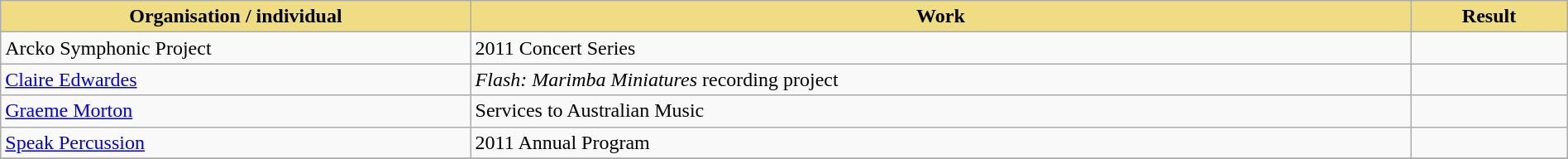<table class="wikitable" width=100%>
<tr>
<th style="width:30%;background:#EEDD82;">Organisation / individual</th>
<th style="width:60%;background:#EEDD82;">Work</th>
<th style="width:10%;background:#EEDD82;">Result<br></th>
</tr>
<tr>
<td>Arcko Symphonic Project</td>
<td>2011 Concert Series</td>
<td></td>
</tr>
<tr>
<td><a href='#'>Claire Edwardes</a></td>
<td><em>Flash: Marimba Miniatures</em> recording project</td>
<td></td>
</tr>
<tr>
<td><a href='#'>Graeme Morton</a></td>
<td>Services to Australian Music</td>
<td></td>
</tr>
<tr>
<td><a href='#'>Speak Percussion</a></td>
<td>2011 Annual Program</td>
<td></td>
</tr>
<tr>
</tr>
</table>
